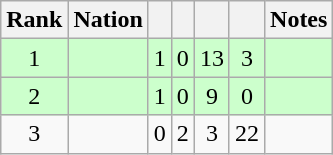<table class="wikitable sortable" style="text-align: center;">
<tr>
<th>Rank</th>
<th>Nation</th>
<th></th>
<th></th>
<th></th>
<th></th>
<th>Notes</th>
</tr>
<tr style="background:#cfc;">
<td>1</td>
<td align=left></td>
<td>1</td>
<td>0</td>
<td>13</td>
<td>3</td>
<td></td>
</tr>
<tr style="background:#cfc;">
<td>2</td>
<td align=left></td>
<td>1</td>
<td>0</td>
<td>9</td>
<td>0</td>
<td></td>
</tr>
<tr>
<td>3</td>
<td align=left></td>
<td>0</td>
<td>2</td>
<td>3</td>
<td>22</td>
<td></td>
</tr>
</table>
